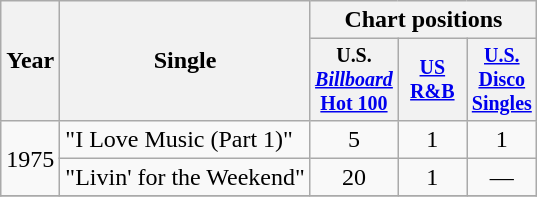<table class="wikitable" style="text-align:center;">
<tr>
<th rowspan="2">Year</th>
<th rowspan="2">Single</th>
<th colspan="3">Chart positions</th>
</tr>
<tr style="font-size:smaller;">
<th width="40">U.S. <a href='#'><em>Billboard</em> Hot 100</a></th>
<th width="40"><a href='#'>US<br>R&B</a></th>
<th width="40"><a href='#'>U.S. Disco Singles</a></th>
</tr>
<tr>
<td rowspan="2">1975</td>
<td align="left">"I Love Music (Part 1)"</td>
<td>5</td>
<td>1</td>
<td>1</td>
</tr>
<tr>
<td align="left">"Livin' for the Weekend"</td>
<td>20</td>
<td>1</td>
<td>—</td>
</tr>
<tr>
</tr>
</table>
